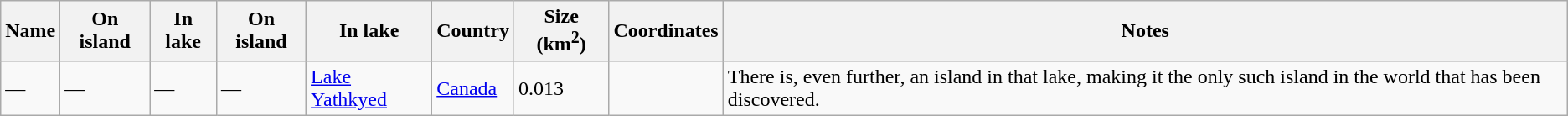<table class="wikitable">
<tr>
<th>Name</th>
<th>On island</th>
<th>In lake</th>
<th>On island</th>
<th>In lake</th>
<th>Country</th>
<th>Size (km<sup>2</sup>)</th>
<th>Coordinates</th>
<th>Notes</th>
</tr>
<tr>
<td>—</td>
<td>—</td>
<td>—</td>
<td>—</td>
<td><a href='#'>Lake Yathkyed</a></td>
<td><a href='#'>Canada</a></td>
<td>0.013</td>
<td></td>
<td>There is, even further, an island in that lake, making it the only such island in the world that has been discovered.</td>
</tr>
</table>
